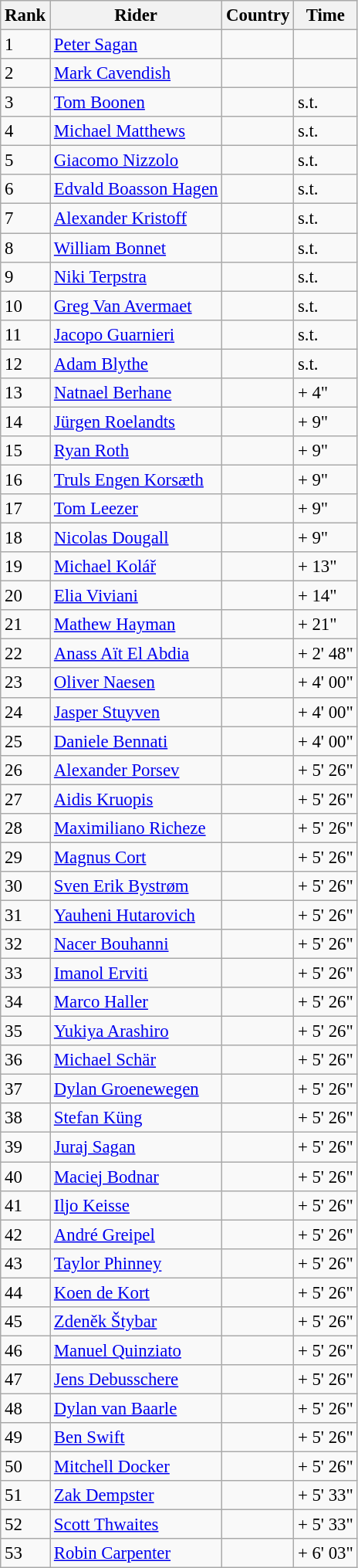<table class="wikitable" style="font-size:95%; text-align:left;">
<tr>
<th>Rank</th>
<th>Rider</th>
<th>Country</th>
<th>Time</th>
</tr>
<tr>
<td>1</td>
<td><a href='#'>Peter Sagan</a></td>
<td></td>
<td></td>
</tr>
<tr>
<td>2</td>
<td><a href='#'>Mark Cavendish</a></td>
<td></td>
<td></td>
</tr>
<tr>
<td>3</td>
<td><a href='#'>Tom Boonen</a></td>
<td></td>
<td>s.t.</td>
</tr>
<tr>
<td>4</td>
<td><a href='#'>Michael Matthews</a></td>
<td></td>
<td>s.t.</td>
</tr>
<tr>
<td>5</td>
<td><a href='#'>Giacomo Nizzolo</a></td>
<td></td>
<td>s.t.</td>
</tr>
<tr>
<td>6</td>
<td><a href='#'>Edvald Boasson Hagen</a></td>
<td></td>
<td>s.t.</td>
</tr>
<tr>
<td>7</td>
<td><a href='#'>Alexander Kristoff</a></td>
<td></td>
<td>s.t.</td>
</tr>
<tr>
<td>8</td>
<td><a href='#'>William Bonnet</a></td>
<td></td>
<td>s.t.</td>
</tr>
<tr>
<td>9</td>
<td><a href='#'>Niki Terpstra</a></td>
<td></td>
<td>s.t.</td>
</tr>
<tr>
<td>10</td>
<td><a href='#'>Greg Van Avermaet</a></td>
<td></td>
<td>s.t.</td>
</tr>
<tr>
<td>11</td>
<td><a href='#'>Jacopo Guarnieri</a></td>
<td></td>
<td>s.t.</td>
</tr>
<tr>
<td>12</td>
<td><a href='#'>Adam Blythe</a></td>
<td></td>
<td>s.t.</td>
</tr>
<tr>
<td>13</td>
<td><a href='#'>Natnael Berhane</a></td>
<td></td>
<td>+ 4"</td>
</tr>
<tr>
<td>14</td>
<td><a href='#'>Jürgen Roelandts</a></td>
<td></td>
<td>+ 9"</td>
</tr>
<tr>
<td>15</td>
<td><a href='#'>Ryan Roth</a></td>
<td></td>
<td>+ 9"</td>
</tr>
<tr>
<td>16</td>
<td><a href='#'>Truls Engen Korsæth</a></td>
<td></td>
<td>+ 9"</td>
</tr>
<tr>
<td>17</td>
<td><a href='#'>Tom Leezer</a></td>
<td></td>
<td>+ 9"</td>
</tr>
<tr>
<td>18</td>
<td><a href='#'>Nicolas Dougall</a></td>
<td></td>
<td>+ 9"</td>
</tr>
<tr>
<td>19</td>
<td><a href='#'>Michael Kolář</a></td>
<td></td>
<td>+ 13"</td>
</tr>
<tr>
<td>20</td>
<td><a href='#'>Elia Viviani</a></td>
<td></td>
<td>+ 14"</td>
</tr>
<tr>
<td>21</td>
<td><a href='#'>Mathew Hayman</a></td>
<td></td>
<td>+ 21"</td>
</tr>
<tr>
<td>22</td>
<td><a href='#'>Anass Aït El Abdia</a></td>
<td></td>
<td>+ 2' 48"</td>
</tr>
<tr>
<td>23</td>
<td><a href='#'>Oliver Naesen</a></td>
<td></td>
<td>+ 4' 00"</td>
</tr>
<tr>
<td>24</td>
<td><a href='#'>Jasper Stuyven</a></td>
<td></td>
<td>+ 4' 00"</td>
</tr>
<tr>
<td>25</td>
<td><a href='#'>Daniele Bennati</a></td>
<td></td>
<td>+ 4' 00"</td>
</tr>
<tr>
<td>26</td>
<td><a href='#'>Alexander Porsev</a></td>
<td></td>
<td>+ 5' 26"</td>
</tr>
<tr>
<td>27</td>
<td><a href='#'>Aidis Kruopis</a></td>
<td></td>
<td>+ 5' 26"</td>
</tr>
<tr>
<td>28</td>
<td><a href='#'>Maximiliano Richeze</a></td>
<td></td>
<td>+ 5' 26"</td>
</tr>
<tr>
<td>29</td>
<td><a href='#'>Magnus Cort</a></td>
<td></td>
<td>+ 5' 26"</td>
</tr>
<tr>
<td>30</td>
<td><a href='#'>Sven Erik Bystrøm</a></td>
<td></td>
<td>+ 5' 26"</td>
</tr>
<tr>
<td>31</td>
<td><a href='#'>Yauheni Hutarovich</a></td>
<td></td>
<td>+ 5' 26"</td>
</tr>
<tr>
<td>32</td>
<td><a href='#'>Nacer Bouhanni</a></td>
<td></td>
<td>+ 5' 26"</td>
</tr>
<tr>
<td>33</td>
<td><a href='#'>Imanol Erviti</a></td>
<td></td>
<td>+ 5' 26"</td>
</tr>
<tr>
<td>34</td>
<td><a href='#'>Marco Haller</a></td>
<td></td>
<td>+ 5' 26"</td>
</tr>
<tr>
<td>35</td>
<td><a href='#'>Yukiya Arashiro</a></td>
<td></td>
<td>+ 5' 26"</td>
</tr>
<tr>
<td>36</td>
<td><a href='#'>Michael Schär</a></td>
<td></td>
<td>+ 5' 26"</td>
</tr>
<tr>
<td>37</td>
<td><a href='#'>Dylan Groenewegen</a></td>
<td></td>
<td>+ 5' 26"</td>
</tr>
<tr>
<td>38</td>
<td><a href='#'>Stefan Küng</a></td>
<td></td>
<td>+ 5' 26"</td>
</tr>
<tr>
<td>39</td>
<td><a href='#'>Juraj Sagan</a></td>
<td></td>
<td>+ 5' 26"</td>
</tr>
<tr>
<td>40</td>
<td><a href='#'>Maciej Bodnar</a></td>
<td></td>
<td>+ 5' 26"</td>
</tr>
<tr>
<td>41</td>
<td><a href='#'>Iljo Keisse</a></td>
<td></td>
<td>+ 5' 26"</td>
</tr>
<tr>
<td>42</td>
<td><a href='#'>André Greipel</a></td>
<td></td>
<td>+ 5' 26"</td>
</tr>
<tr>
<td>43</td>
<td><a href='#'>Taylor Phinney</a></td>
<td></td>
<td>+ 5' 26"</td>
</tr>
<tr>
<td>44</td>
<td><a href='#'>Koen de Kort</a></td>
<td></td>
<td>+ 5' 26"</td>
</tr>
<tr>
<td>45</td>
<td><a href='#'>Zdeněk Štybar</a></td>
<td></td>
<td>+ 5' 26"</td>
</tr>
<tr>
<td>46</td>
<td><a href='#'>Manuel Quinziato</a></td>
<td></td>
<td>+ 5' 26"</td>
</tr>
<tr>
<td>47</td>
<td><a href='#'>Jens Debusschere</a></td>
<td></td>
<td>+ 5' 26"</td>
</tr>
<tr>
<td>48</td>
<td><a href='#'>Dylan van Baarle</a></td>
<td></td>
<td>+ 5' 26"</td>
</tr>
<tr>
<td>49</td>
<td><a href='#'>Ben Swift</a></td>
<td></td>
<td>+ 5' 26"</td>
</tr>
<tr>
<td>50</td>
<td><a href='#'>Mitchell Docker</a></td>
<td></td>
<td>+ 5' 26"</td>
</tr>
<tr>
<td>51</td>
<td><a href='#'>Zak Dempster</a></td>
<td></td>
<td>+ 5' 33"</td>
</tr>
<tr>
<td>52</td>
<td><a href='#'>Scott Thwaites</a></td>
<td></td>
<td>+ 5' 33"</td>
</tr>
<tr>
<td>53</td>
<td><a href='#'>Robin Carpenter</a></td>
<td></td>
<td>+ 6' 03"</td>
</tr>
</table>
